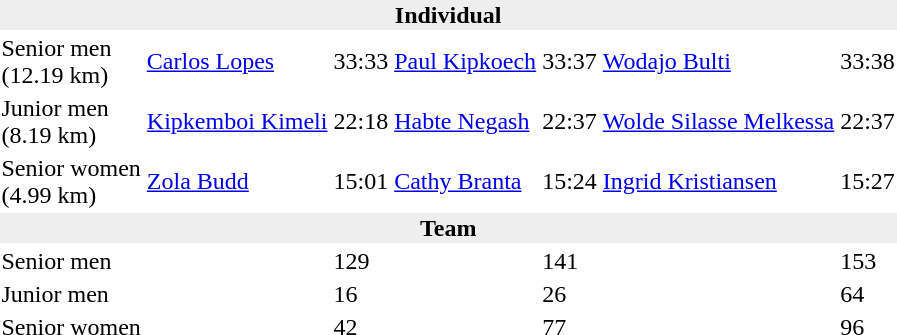<table>
<tr>
<td colspan=7 bgcolor=#eeeeee style=text-align:center;><strong>Individual</strong></td>
</tr>
<tr>
<td>Senior men<br>(12.19 km)</td>
<td><a href='#'>Carlos Lopes</a><br></td>
<td>33:33</td>
<td><a href='#'>Paul Kipkoech</a><br></td>
<td>33:37</td>
<td><a href='#'>Wodajo Bulti</a><br></td>
<td>33:38</td>
</tr>
<tr>
<td>Junior men<br>(8.19 km)</td>
<td><a href='#'>Kipkemboi Kimeli</a><br></td>
<td>22:18</td>
<td><a href='#'>Habte Negash</a><br></td>
<td>22:37</td>
<td><a href='#'>Wolde Silasse Melkessa</a><br></td>
<td>22:37</td>
</tr>
<tr>
<td>Senior women<br>(4.99 km)</td>
<td><a href='#'>Zola Budd</a><br></td>
<td>15:01</td>
<td><a href='#'>Cathy Branta</a><br></td>
<td>15:24</td>
<td><a href='#'>Ingrid Kristiansen</a><br></td>
<td>15:27</td>
</tr>
<tr>
<td colspan=7 bgcolor=#eeeeee style=text-align:center;><strong>Team</strong></td>
</tr>
<tr>
<td>Senior men</td>
<td></td>
<td>129</td>
<td></td>
<td>141</td>
<td></td>
<td>153</td>
</tr>
<tr>
<td>Junior men</td>
<td></td>
<td>16</td>
<td></td>
<td>26</td>
<td></td>
<td>64</td>
</tr>
<tr>
<td>Senior women</td>
<td></td>
<td>42</td>
<td></td>
<td>77</td>
<td></td>
<td>96</td>
</tr>
</table>
